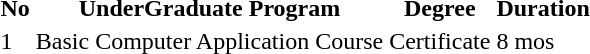<table ->
<tr>
<th>No</th>
<th>UnderGraduate  Program</th>
<th>Degree</th>
<th class="Duration">Duration</th>
</tr>
<tr>
<td>1</td>
<td>Basic Computer Application Course</td>
<td>Certificate</td>
<td>8 mos</td>
</tr>
<tr>
</tr>
</table>
